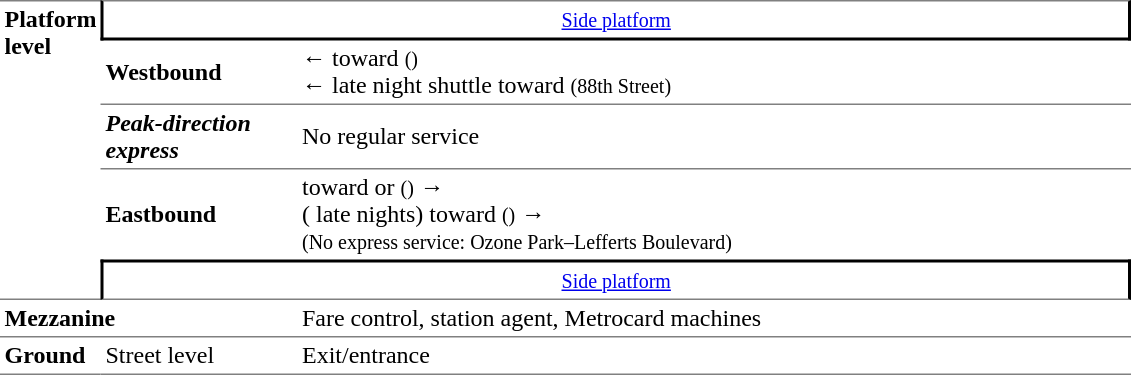<table table border=0 cellspacing=0 cellpadding=3>
<tr>
<td style="border-top:solid 1px gray;border-bottom:solid 1px gray;" rowspan=5 valign=top><strong>Platform level</strong></td>
<td style="border-top:solid 1px gray;border-right:solid 2px black;border-left:solid 2px black;border-bottom:solid 2px black;text-align:center;" colspan=2><small><a href='#'>Side platform</a></small></td>
</tr>
<tr>
<td style="border-bottom:solid 1px gray;"><span><strong>Westbound</strong></span></td>
<td style="border-bottom:solid 1px gray;">←  toward  <small>()</small><br>←  late night shuttle toward  <small>(88th Street)</small></td>
</tr>
<tr>
<td><strong><em>Peak-direction express</em></strong></td>
<td> No regular service</td>
</tr>
<tr>
<td style="border-top:solid 1px gray;"><span><strong>Eastbound</strong></span></td>
<td style="border-top:solid 1px gray;">  toward  or  <small>()</small> →<br>  ( late nights) toward  <small>()</small> →<br> <small>(No express service: Ozone Park–Lefferts Boulevard)</small></td>
</tr>
<tr>
<td style="border-bottom:solid 1px gray;border-top:solid 2px black;border-right:solid 2px black;border-left:solid 2px black;text-align:center;" colspan=2><small><a href='#'>Side platform</a></small></td>
</tr>
<tr>
<td style="border-bottom:solid 1px gray;"colspan=2><strong>Mezzanine</strong></td>
<td style="border-bottom:solid 1px gray;">Fare control, station agent, Metrocard machines</td>
</tr>
<tr>
<td style="border-bottom:solid 1px gray;" width=50><strong>Ground</strong></td>
<td style="border-bottom:solid 1px gray;" width=125>Street level</td>
<td style="border-bottom:solid 1px gray;" width=550>Exit/entrance</td>
</tr>
</table>
